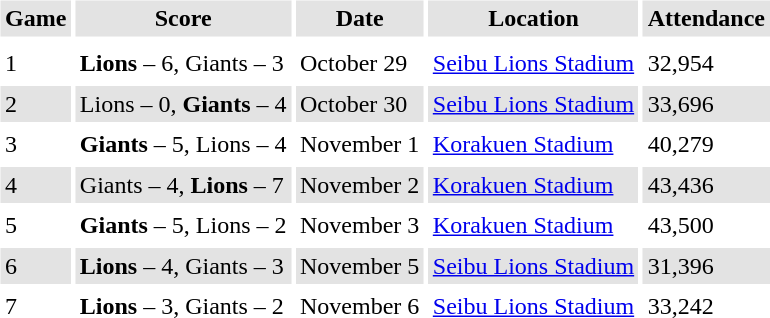<table border="0" cellspacing="3" cellpadding="3">
<tr style="background: #e3e3e3;">
<th>Game</th>
<th>Score</th>
<th>Date</th>
<th>Location</th>
<th>Attendance</th>
</tr>
<tr style="background: #e3e3e3;">
</tr>
<tr>
<td>1</td>
<td><strong>Lions</strong> – 6, Giants – 3</td>
<td>October 29</td>
<td><a href='#'>Seibu Lions Stadium</a></td>
<td>32,954</td>
</tr>
<tr style="background: #e3e3e3;">
<td>2</td>
<td>Lions – 0, <strong>Giants</strong> – 4</td>
<td>October 30</td>
<td><a href='#'>Seibu Lions Stadium</a></td>
<td>33,696</td>
</tr>
<tr>
<td>3</td>
<td><strong>Giants</strong> – 5, Lions – 4</td>
<td>November 1</td>
<td><a href='#'>Korakuen Stadium</a></td>
<td>40,279</td>
</tr>
<tr style="background: #e3e3e3;">
<td>4</td>
<td>Giants – 4, <strong>Lions</strong> – 7</td>
<td>November 2</td>
<td><a href='#'>Korakuen Stadium</a></td>
<td>43,436</td>
</tr>
<tr>
<td>5</td>
<td><strong>Giants</strong> – 5, Lions – 2</td>
<td>November 3</td>
<td><a href='#'>Korakuen Stadium</a></td>
<td>43,500</td>
</tr>
<tr style="background: #e3e3e3;">
<td>6</td>
<td><strong>Lions</strong> – 4, Giants – 3</td>
<td>November 5</td>
<td><a href='#'>Seibu Lions Stadium</a></td>
<td>31,396</td>
</tr>
<tr>
<td>7</td>
<td><strong>Lions</strong> – 3, Giants – 2</td>
<td>November 6</td>
<td><a href='#'>Seibu Lions Stadium</a></td>
<td>33,242</td>
</tr>
</table>
